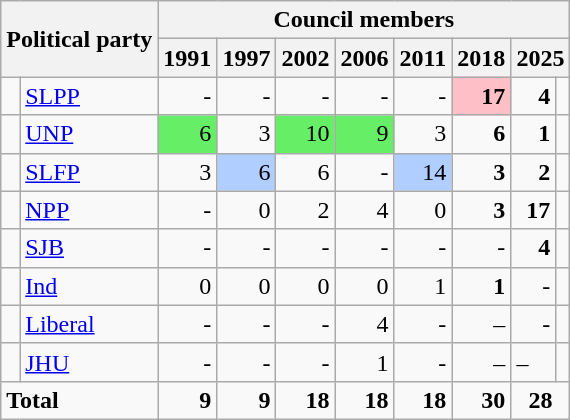<table class="wikitable">
<tr>
<th colspan=2 rowspan=2>Political party</th>
<th colspan=8>Council members</th>
</tr>
<tr>
<th>1991</th>
<th>1997</th>
<th>2002</th>
<th>2006</th>
<th>2011</th>
<th>2018</th>
<th colspan=2>2025</th>
</tr>
<tr>
<td></td>
<td><a href='#'>SLPP</a></td>
<td style="text-align: right">-</td>
<td style="text-align: right">-</td>
<td style="text-align: right">-</td>
<td style="text-align: right">-</td>
<td style="text-align: right">-</td>
<td style="text-align: right" bgcolor="#FEC0C6"><strong>17</strong></td>
<td style="text-align: right"><strong>4</strong></td>
<td></td>
</tr>
<tr>
<td></td>
<td><a href='#'>UNP</a></td>
<td style="text-align: right" bgcolor="#66EE66">6</td>
<td style="text-align: right">3</td>
<td style="text-align: right" bgcolor="#66EE66">10</td>
<td style="text-align: right" bgcolor="#66EE66">9</td>
<td style="text-align: right">3</td>
<td style="text-align: right"><strong>6</strong></td>
<td style="text-align: right"><strong>1</strong></td>
<td></td>
</tr>
<tr>
<td></td>
<td><a href='#'>SLFP</a></td>
<td style="text-align: right">3</td>
<td style="text-align: right" bgcolor="#B0CEFF">6</td>
<td style="text-align: right">6</td>
<td style="text-align: right">-</td>
<td style="text-align: right" bgcolor="#B0CEFF">14</td>
<td style="text-align: right"><strong>3</strong></td>
<td style="text-align: right"><strong>2</strong></td>
<td></td>
</tr>
<tr>
<td></td>
<td><a href='#'>NPP</a></td>
<td style="text-align: right">-</td>
<td style="text-align: right">0</td>
<td style="text-align: right">2</td>
<td style="text-align: right">4</td>
<td style="text-align: right">0</td>
<td style="text-align: right"><strong>3</strong></td>
<td style="text-align: right" ><strong>17</strong></td>
<td></td>
</tr>
<tr>
<td></td>
<td><a href='#'>SJB</a></td>
<td style="text-align: right">-</td>
<td style="text-align: right">-</td>
<td style="text-align: right">-</td>
<td style="text-align: right">-</td>
<td style="text-align: right">-</td>
<td style="text-align: right">-</td>
<td style="text-align: right"><strong>4</strong></td>
<td></td>
</tr>
<tr>
<td></td>
<td><a href='#'>Ind</a></td>
<td style="text-align: right">0</td>
<td style="text-align: right">0</td>
<td style="text-align: right">0</td>
<td style="text-align: right">0</td>
<td style="text-align: right">1</td>
<td style="text-align: right"><strong>1</strong></td>
<td style="text-align: right">-</td>
<td></td>
</tr>
<tr>
<td></td>
<td><a href='#'>Liberal</a></td>
<td style="text-align: right">-</td>
<td style="text-align: right">-</td>
<td style="text-align: right">-</td>
<td style="text-align: right">4</td>
<td style="text-align: right">-</td>
<td style="text-align: right">–</td>
<td style="text-align: right">-</td>
<td></td>
</tr>
<tr>
<td></td>
<td><a href='#'>JHU</a></td>
<td style="text-align: right">-</td>
<td style="text-align: right">-</td>
<td style="text-align: right">-</td>
<td style="text-align: right">1</td>
<td style="text-align: right">-</td>
<td style="text-align: right">–</td>
<td style="text-align: centre">–</td>
<td></td>
</tr>
<tr>
<td colspan=2><strong>Total</strong></td>
<td style="text-align: right"><strong>9</strong></td>
<td style="text-align: right"><strong>9</strong></td>
<td style="text-align: right"><strong>18</strong></td>
<td style="text-align: right"><strong>18</strong></td>
<td style="text-align: right"><strong>18</strong></td>
<td style="text-align: right"><strong>30</strong></td>
<td style="text-align: center"  colspan=2><strong>28</strong></td>
</tr>
</table>
